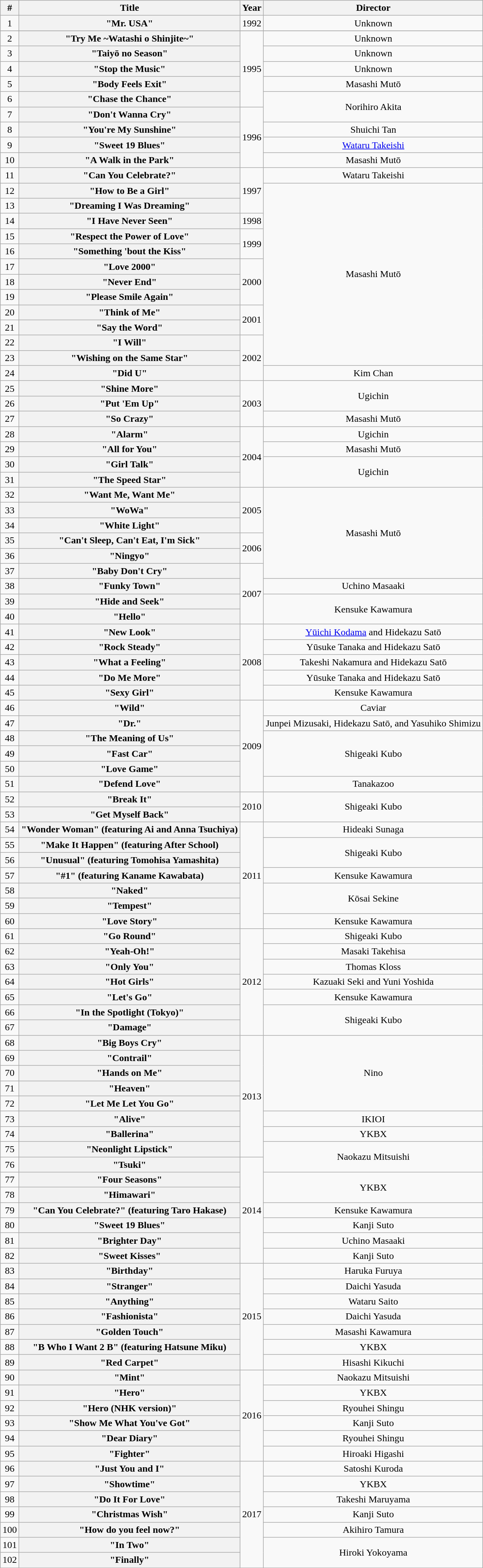<table class="wikitable plainrowheaders" style="text-align:center;" border="1">
<tr>
<th scope="col">#</th>
<th scope="col">Title</th>
<th scope="col">Year</th>
<th scope="col">Director</th>
</tr>
<tr>
<td>1</td>
<th scope="row">"Mr. USA"</th>
<td>1992</td>
<td>Unknown</td>
</tr>
<tr>
</tr>
<tr>
<td>2</td>
<th scope="row">"Try Me ~Watashi o Shinjite~"</th>
<td rowspan="5">1995</td>
<td>Unknown</td>
</tr>
<tr>
<td>3</td>
<th scope="row">"Taiyō no Season"</th>
<td>Unknown</td>
</tr>
<tr>
<td>4</td>
<th scope="row">"Stop the Music"</th>
<td>Unknown</td>
</tr>
<tr>
<td>5</td>
<th scope="row">"Body Feels Exit"</th>
<td>Masashi Mutō</td>
</tr>
<tr>
<td>6</td>
<th scope="row">"Chase the Chance"</th>
<td rowspan="2">Norihiro Akita</td>
</tr>
<tr>
<td>7</td>
<th scope="row">"Don't Wanna Cry"</th>
<td rowspan="4">1996</td>
</tr>
<tr>
<td>8</td>
<th scope="row">"You're My Sunshine"</th>
<td>Shuichi Tan</td>
</tr>
<tr>
<td>9</td>
<th scope="row">"Sweet 19 Blues"</th>
<td><a href='#'>Wataru Takeishi</a></td>
</tr>
<tr>
<td>10</td>
<th scope="row">"A Walk in the Park"</th>
<td>Masashi Mutō</td>
</tr>
<tr>
<td>11</td>
<th scope="row">"Can You Celebrate?"</th>
<td rowspan="3">1997</td>
<td>Wataru Takeishi</td>
</tr>
<tr>
<td>12</td>
<th scope="row">"How to Be a Girl"</th>
<td rowspan="12">Masashi Mutō</td>
</tr>
<tr>
<td>13</td>
<th scope="row">"Dreaming I Was Dreaming"</th>
</tr>
<tr>
<td>14</td>
<th scope="row">"I Have Never Seen"</th>
<td>1998</td>
</tr>
<tr>
<td>15</td>
<th scope="row">"Respect the Power of Love"</th>
<td rowspan="2">1999</td>
</tr>
<tr>
<td>16</td>
<th scope="row">"Something 'bout the Kiss"</th>
</tr>
<tr>
<td>17</td>
<th scope="row">"Love 2000"</th>
<td rowspan="3">2000</td>
</tr>
<tr>
<td>18</td>
<th scope="row">"Never End"</th>
</tr>
<tr>
<td>19</td>
<th scope="row">"Please Smile Again"</th>
</tr>
<tr>
<td>20</td>
<th scope="row">"Think of Me"</th>
<td rowspan="2">2001</td>
</tr>
<tr>
<td>21</td>
<th scope="row">"Say the Word"</th>
</tr>
<tr>
<td>22</td>
<th scope="row">"I Will"</th>
<td rowspan="3">2002</td>
</tr>
<tr>
<td>23</td>
<th scope="row">"Wishing on the Same Star"</th>
</tr>
<tr>
<td>24</td>
<th scope="row">"Did U"</th>
<td>Kim Chan</td>
</tr>
<tr>
<td>25</td>
<th scope="row">"Shine More"</th>
<td rowspan="3">2003</td>
<td rowspan="2">Ugichin</td>
</tr>
<tr>
<td>26</td>
<th scope="row">"Put 'Em Up"</th>
</tr>
<tr>
<td>27</td>
<th scope="row">"So Crazy"</th>
<td>Masashi Mutō</td>
</tr>
<tr>
<td>28</td>
<th scope="row">"Alarm"</th>
<td rowspan="4">2004</td>
<td>Ugichin</td>
</tr>
<tr>
<td>29</td>
<th scope="row">"All for You"</th>
<td>Masashi Mutō</td>
</tr>
<tr>
<td>30</td>
<th scope="row">"Girl Talk"</th>
<td rowspan="2">Ugichin</td>
</tr>
<tr>
<td>31</td>
<th scope="row">"The Speed Star"</th>
</tr>
<tr>
<td>32</td>
<th scope="row">"Want Me, Want Me"</th>
<td rowspan="3">2005</td>
<td rowspan="6">Masashi Mutō</td>
</tr>
<tr>
<td>33</td>
<th scope="row">"WoWa"</th>
</tr>
<tr>
<td>34</td>
<th scope="row">"White Light"</th>
</tr>
<tr>
<td>35</td>
<th scope="row">"Can't Sleep, Can't Eat, I'm Sick"</th>
<td rowspan="2">2006</td>
</tr>
<tr>
<td>36</td>
<th scope="row">"Ningyo"</th>
</tr>
<tr>
<td>37</td>
<th scope="row">"Baby Don't Cry"</th>
<td rowspan="4">2007</td>
</tr>
<tr>
<td>38</td>
<th scope="row">"Funky Town"</th>
<td>Uchino Masaaki</td>
</tr>
<tr>
<td>39</td>
<th scope="row">"Hide and Seek"</th>
<td rowspan="2">Kensuke Kawamura</td>
</tr>
<tr>
<td>40</td>
<th scope="row">"Hello"</th>
</tr>
<tr>
<td>41</td>
<th scope="row">"New Look"</th>
<td rowspan="5">2008</td>
<td><a href='#'>Yūichi Kodama</a> and Hidekazu Satō</td>
</tr>
<tr>
<td>42</td>
<th scope="row">"Rock Steady"</th>
<td>Yūsuke Tanaka and Hidekazu Satō</td>
</tr>
<tr>
<td>43</td>
<th scope="row">"What a Feeling"</th>
<td>Takeshi Nakamura and Hidekazu Satō</td>
</tr>
<tr>
<td>44</td>
<th scope="row">"Do Me More"</th>
<td>Yūsuke Tanaka and Hidekazu Satō</td>
</tr>
<tr>
<td>45</td>
<th scope="row">"Sexy Girl"</th>
<td>Kensuke Kawamura</td>
</tr>
<tr>
<td>46</td>
<th scope="row">"Wild"</th>
<td rowspan="6">2009</td>
<td>Caviar</td>
</tr>
<tr>
<td>47</td>
<th scope="row">"Dr."</th>
<td>Junpei Mizusaki, Hidekazu Satō, and Yasuhiko Shimizu</td>
</tr>
<tr>
<td>48</td>
<th scope="row">"The Meaning of Us"</th>
<td rowspan="3">Shigeaki Kubo</td>
</tr>
<tr>
<td>49</td>
<th scope="row">"Fast Car"</th>
</tr>
<tr>
<td>50</td>
<th scope="row">"Love Game"</th>
</tr>
<tr>
<td>51</td>
<th scope="row">"Defend Love"</th>
<td>Tanakazoo</td>
</tr>
<tr>
<td>52</td>
<th scope="row">"Break It"</th>
<td rowspan="2">2010</td>
<td rowspan="2">Shigeaki Kubo</td>
</tr>
<tr>
<td>53</td>
<th scope="row">"Get Myself Back"</th>
</tr>
<tr>
<td>54</td>
<th scope="row">"Wonder Woman" <span>(featuring Ai and Anna Tsuchiya)</span></th>
<td rowspan="7">2011</td>
<td>Hideaki Sunaga</td>
</tr>
<tr>
<td>55</td>
<th scope="row">"Make It Happen" <span>(featuring After School)</span></th>
<td rowspan="2">Shigeaki Kubo</td>
</tr>
<tr>
<td>56</td>
<th scope="row">"Unusual" <span>(featuring Tomohisa Yamashita)</span></th>
</tr>
<tr>
<td>57</td>
<th scope="row">"#1" <span>(featuring Kaname Kawabata)</span></th>
<td>Kensuke Kawamura</td>
</tr>
<tr>
<td>58</td>
<th scope="row">"Naked"</th>
<td rowspan="2">Kōsai Sekine</td>
</tr>
<tr>
<td>59</td>
<th scope="row">"Tempest"</th>
</tr>
<tr>
<td>60</td>
<th scope="row">"Love Story"</th>
<td>Kensuke Kawamura</td>
</tr>
<tr>
<td>61</td>
<th scope="row">"Go Round"</th>
<td rowspan="7">2012</td>
<td>Shigeaki Kubo</td>
</tr>
<tr>
<td>62</td>
<th scope="row">"Yeah-Oh!"</th>
<td>Masaki Takehisa</td>
</tr>
<tr>
<td>63</td>
<th scope="row">"Only You"</th>
<td>Thomas Kloss</td>
</tr>
<tr>
<td>64</td>
<th scope="row">"Hot Girls"</th>
<td>Kazuaki Seki and Yuni Yoshida</td>
</tr>
<tr>
<td>65</td>
<th scope="row">"Let's Go"</th>
<td>Kensuke Kawamura</td>
</tr>
<tr>
<td>66</td>
<th scope="row">"In the Spotlight (Tokyo)"</th>
<td rowspan="2">Shigeaki Kubo</td>
</tr>
<tr>
<td>67</td>
<th scope="row">"Damage"</th>
</tr>
<tr>
<td>68</td>
<th scope="row">"Big Boys Cry"</th>
<td rowspan="8">2013</td>
<td rowspan="5">Nino</td>
</tr>
<tr>
<td>69</td>
<th scope="row">"Contrail"</th>
</tr>
<tr>
<td>70</td>
<th scope="row">"Hands on Me"</th>
</tr>
<tr>
<td>71</td>
<th scope="row">"Heaven"</th>
</tr>
<tr>
<td>72</td>
<th scope="row">"Let Me Let You Go"</th>
</tr>
<tr>
<td>73</td>
<th scope="row">"Alive"</th>
<td>IKIOI</td>
</tr>
<tr>
<td>74</td>
<th scope="row">"Ballerina"</th>
<td>YKBX</td>
</tr>
<tr>
<td>75</td>
<th scope="row">"Neonlight Lipstick"</th>
<td rowspan="2">Naokazu Mitsuishi</td>
</tr>
<tr>
<td>76</td>
<th scope="row">"Tsuki"</th>
<td rowspan="7">2014</td>
</tr>
<tr>
<td>77</td>
<th scope="row">"Four Seasons"</th>
<td rowspan="2">YKBX</td>
</tr>
<tr>
<td>78</td>
<th scope="row">"Himawari"</th>
</tr>
<tr>
<td>79</td>
<th scope="row">"Can You Celebrate?" <span>(featuring Taro Hakase)</span></th>
<td>Kensuke Kawamura</td>
</tr>
<tr>
<td>80</td>
<th scope="row">"Sweet 19 Blues"</th>
<td>Kanji Suto</td>
</tr>
<tr>
<td>81</td>
<th scope="row">"Brighter Day"</th>
<td>Uchino Masaaki</td>
</tr>
<tr>
<td>82</td>
<th scope="row">"Sweet Kisses"</th>
<td>Kanji Suto</td>
</tr>
<tr>
<td>83</td>
<th scope="row">"Birthday"</th>
<td rowspan="7">2015</td>
<td>Haruka Furuya</td>
</tr>
<tr>
<td>84</td>
<th scope="row">"Stranger"</th>
<td>Daichi Yasuda</td>
</tr>
<tr>
<td>85</td>
<th scope="row">"Anything"</th>
<td>Wataru Saito</td>
</tr>
<tr>
<td>86</td>
<th scope="row">"Fashionista"</th>
<td>Daichi Yasuda</td>
</tr>
<tr>
<td>87</td>
<th scope="row">"Golden Touch"</th>
<td>Masashi Kawamura</td>
</tr>
<tr>
<td>88</td>
<th scope="row">"B Who I Want 2 B" <span>(featuring Hatsune Miku)</span></th>
<td>YKBX</td>
</tr>
<tr>
<td>89</td>
<th scope="row">"Red Carpet"</th>
<td>Hisashi Kikuchi</td>
</tr>
<tr>
<td>90</td>
<th scope="row">"Mint"</th>
<td rowspan="6">2016</td>
<td>Naokazu Mitsuishi</td>
</tr>
<tr>
<td>91</td>
<th scope="row">"Hero"</th>
<td>YKBX</td>
</tr>
<tr>
<td>92</td>
<th scope="row">"Hero (NHK version)"</th>
<td>Ryouhei Shingu</td>
</tr>
<tr>
<td>93</td>
<th scope="row">"Show Me What You've Got"</th>
<td>Kanji Suto</td>
</tr>
<tr>
<td>94</td>
<th scope="row">"Dear Diary"</th>
<td>Ryouhei Shingu</td>
</tr>
<tr>
<td>95</td>
<th scope="row">"Fighter"</th>
<td>Hiroaki Higashi</td>
</tr>
<tr>
<td>96</td>
<th scope="row">"Just You and I"</th>
<td rowspan="7">2017</td>
<td>Satoshi Kuroda</td>
</tr>
<tr>
<td>97</td>
<th scope="row">"Showtime"</th>
<td>YKBX</td>
</tr>
<tr>
<td>98</td>
<th scope="row">"Do It For Love"</th>
<td>Takeshi Maruyama</td>
</tr>
<tr>
<td>99</td>
<th scope="row">"Christmas Wish"</th>
<td>Kanji Suto</td>
</tr>
<tr>
<td>100</td>
<th scope="row">"How do you feel now?"</th>
<td>Akihiro Tamura</td>
</tr>
<tr>
<td>101</td>
<th scope="row">"In Two"</th>
<td rowspan="2">Hiroki Yokoyama</td>
</tr>
<tr>
<td>102</td>
<th scope="row">"Finally"</th>
</tr>
<tr>
</tr>
</table>
